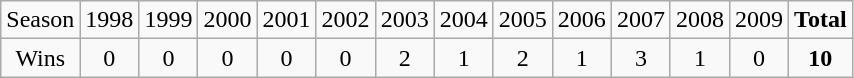<table class="wikitable sortable">
<tr>
<td>Season</td>
<td>1998</td>
<td>1999</td>
<td>2000</td>
<td>2001</td>
<td>2002</td>
<td>2003</td>
<td>2004</td>
<td>2005</td>
<td>2006</td>
<td>2007</td>
<td>2008</td>
<td>2009</td>
<td><strong>Total</strong></td>
</tr>
<tr align=center>
<td>Wins</td>
<td>0</td>
<td>0</td>
<td>0</td>
<td>0</td>
<td>0</td>
<td>2</td>
<td>1</td>
<td>2</td>
<td>1</td>
<td>3</td>
<td>1</td>
<td>0</td>
<td><strong>10</strong></td>
</tr>
</table>
